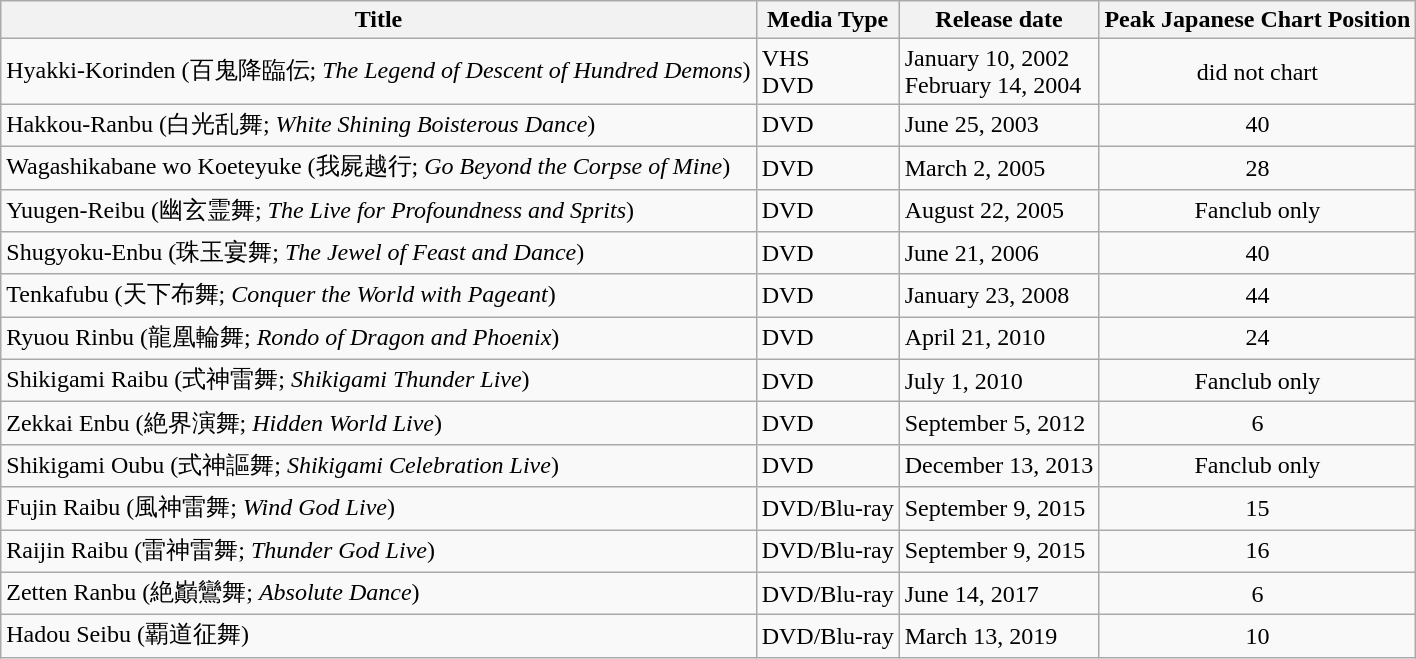<table class="wikitable">
<tr>
<th>Title</th>
<th>Media Type</th>
<th>Release date</th>
<th>Peak Japanese Chart Position</th>
</tr>
<tr>
<td>Hyakki-Korinden (百鬼降臨伝; <em>The Legend of Descent of Hundred Demons</em>)</td>
<td>VHS<br>DVD</td>
<td>January 10, 2002<br> February 14, 2004</td>
<td align="center">did not chart</td>
</tr>
<tr>
<td>Hakkou-Ranbu (白光乱舞; <em>White Shining Boisterous Dance</em>)</td>
<td>DVD</td>
<td>June 25, 2003</td>
<td align="center">40</td>
</tr>
<tr>
<td>Wagashikabane wo Koeteyuke (我屍越行; <em>Go Beyond the Corpse of Mine</em>)</td>
<td>DVD</td>
<td>March 2, 2005</td>
<td align="center">28</td>
</tr>
<tr>
<td>Yuugen-Reibu (幽玄霊舞; <em>The Live for Profoundness and Sprits</em>)</td>
<td>DVD</td>
<td>August 22, 2005</td>
<td align="center">Fanclub only</td>
</tr>
<tr>
<td>Shugyoku-Enbu (珠玉宴舞; <em>The Jewel of Feast and Dance</em>)</td>
<td>DVD</td>
<td>June 21, 2006</td>
<td align="center">40</td>
</tr>
<tr>
<td>Tenkafubu (天下布舞; <em>Conquer the World with Pageant</em>)</td>
<td>DVD</td>
<td>January 23, 2008</td>
<td align="center">44</td>
</tr>
<tr>
<td>Ryuou Rinbu (龍凰輪舞; <em>Rondo of Dragon and Phoenix</em>)</td>
<td>DVD</td>
<td>April 21, 2010</td>
<td align="center">24</td>
</tr>
<tr>
<td>Shikigami Raibu (式神雷舞; <em>Shikigami Thunder Live</em>)</td>
<td>DVD</td>
<td>July 1, 2010</td>
<td align="center">Fanclub only</td>
</tr>
<tr>
<td>Zekkai Enbu (絶界演舞; <em>Hidden World Live</em>)</td>
<td>DVD</td>
<td>September 5, 2012</td>
<td align="center">6</td>
</tr>
<tr>
<td>Shikigami Oubu (式神謳舞; <em>Shikigami Celebration Live</em>)</td>
<td>DVD</td>
<td>December 13, 2013</td>
<td align="center">Fanclub only</td>
</tr>
<tr>
<td>Fujin Raibu (風神雷舞; <em>Wind God Live</em>)</td>
<td>DVD/Blu-ray</td>
<td>September 9, 2015</td>
<td align="center">15</td>
</tr>
<tr>
<td>Raijin Raibu (雷神雷舞; <em>Thunder God Live</em>)</td>
<td>DVD/Blu-ray</td>
<td>September 9, 2015</td>
<td align="center">16</td>
</tr>
<tr>
<td>Zetten Ranbu (絶巓鸞舞; <em>Absolute Dance</em>)</td>
<td>DVD/Blu-ray</td>
<td>June 14, 2017</td>
<td align="center">6</td>
</tr>
<tr>
<td>Hadou Seibu (覇道征舞)</td>
<td>DVD/Blu-ray</td>
<td>March 13, 2019</td>
<td align="center">10</td>
</tr>
</table>
